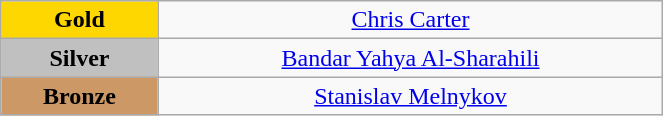<table class="wikitable" style="text-align:center; " width="35%">
<tr>
<td bgcolor="gold"><strong>Gold</strong></td>
<td><a href='#'>Chris Carter</a><br>  <small><em></em></small></td>
</tr>
<tr>
<td bgcolor="silver"><strong>Silver</strong></td>
<td><a href='#'>Bandar Yahya Al-Sharahili</a><br>  <small><em></em></small></td>
</tr>
<tr>
<td bgcolor="CC9966"><strong>Bronze</strong></td>
<td><a href='#'>Stanislav Melnykov</a><br>  <small><em></em></small></td>
</tr>
</table>
